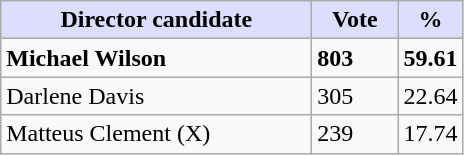<table class="wikitable">
<tr>
<th style="background:#ddf;" width="200px">Director candidate</th>
<th style="background:#ddf;" width="50px">Vote</th>
<th style="background:#ddf;" width="30px">%</th>
</tr>
<tr>
<td><strong>Michael Wilson</strong></td>
<td><strong>803</strong></td>
<td><strong>59.61</strong></td>
</tr>
<tr>
<td>Darlene Davis</td>
<td>305</td>
<td>22.64</td>
</tr>
<tr>
<td>Matteus Clement (X)</td>
<td>239</td>
<td>17.74</td>
</tr>
</table>
